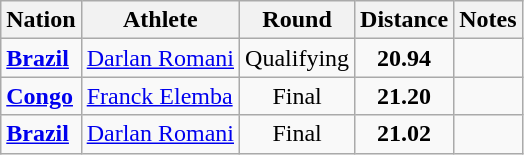<table class="wikitable sortable" style="text-align:center">
<tr>
<th>Nation</th>
<th>Athlete</th>
<th>Round</th>
<th>Distance</th>
<th>Notes</th>
</tr>
<tr>
<td align=left><strong><a href='#'>Brazil</a></strong></td>
<td align=left><a href='#'>Darlan Romani</a></td>
<td>Qualifying</td>
<td><strong>20.94</strong></td>
<td></td>
</tr>
<tr>
<td align=left><strong><a href='#'>Congo</a></strong></td>
<td align=left><a href='#'>Franck Elemba</a></td>
<td>Final</td>
<td><strong>21.20</strong></td>
<td></td>
</tr>
<tr>
<td align=left><strong><a href='#'>Brazil</a></strong></td>
<td align=left><a href='#'>Darlan Romani</a></td>
<td>Final</td>
<td><strong>21.02</strong></td>
<td></td>
</tr>
</table>
